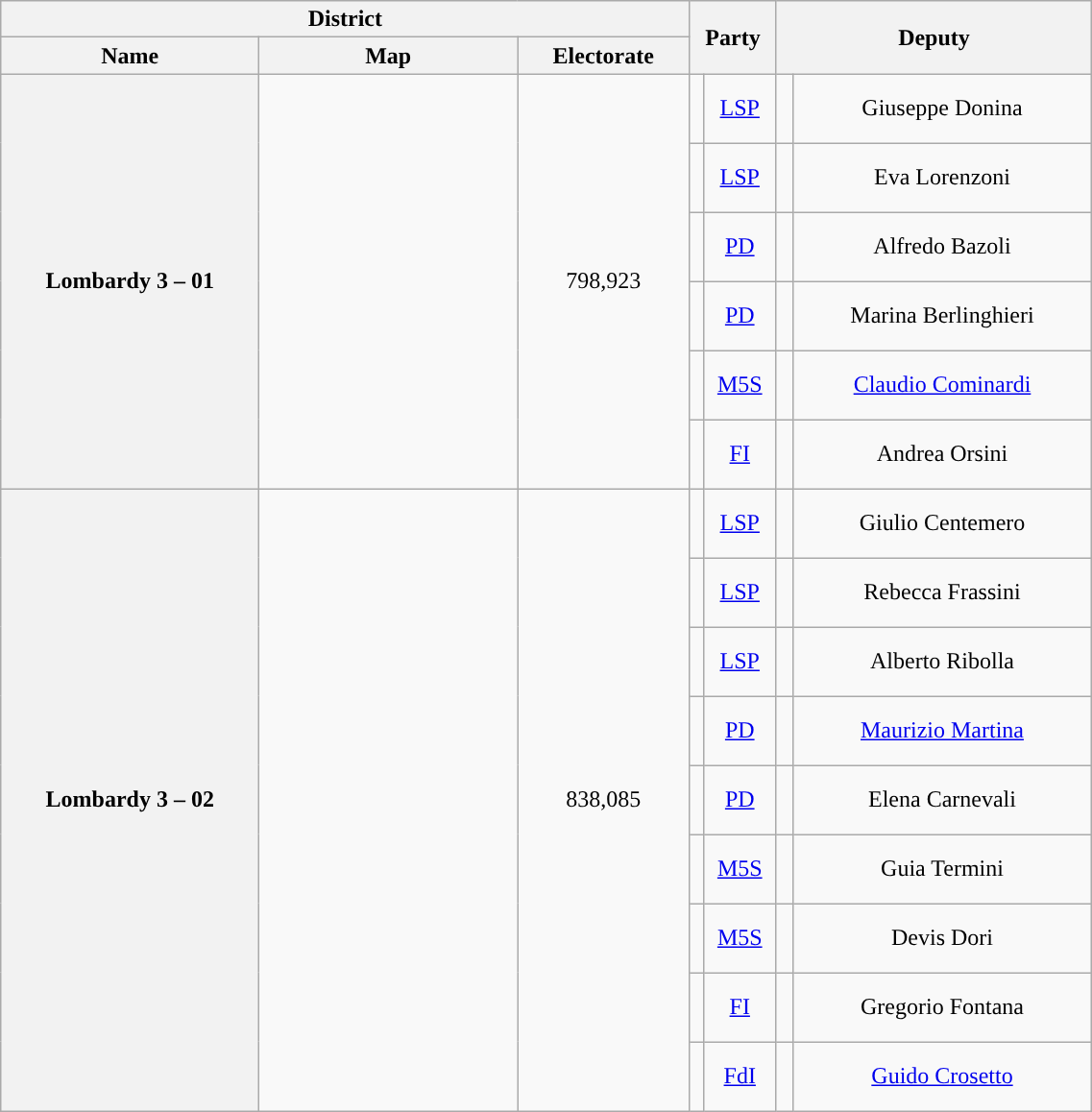<table class="wikitable" style="text-align:center; style="width=60%">
<tr>
<th width=35% colspan="3">District</th>
<th width=6% colspan="2" rowspan="2">Party</th>
<th width=22% colspan="2" rowspan="2">Deputy</th>
</tr>
<tr>
<th width=18%>Name</th>
<th width=18%>Map</th>
<th width=12%>Electorate</th>
</tr>
<tr style="height:3em;">
<th rowspan="6">Lombardy 3 – 01</th>
<td rowspan="6"></td>
<td rowspan="6">798,923</td>
<td style="background:"></td>
<td><a href='#'>LSP</a></td>
<td></td>
<td>Giuseppe Donina</td>
</tr>
<tr style="height:3em;">
<td style="background:"></td>
<td><a href='#'>LSP</a></td>
<td></td>
<td>Eva Lorenzoni</td>
</tr>
<tr style="height:3em;">
<td style="background:"></td>
<td><a href='#'>PD</a></td>
<td></td>
<td>Alfredo Bazoli</td>
</tr>
<tr style="height:3em;">
<td style="background:"></td>
<td><a href='#'>PD</a></td>
<td></td>
<td>Marina Berlinghieri</td>
</tr>
<tr style="height:3em;">
<td style="background:"></td>
<td><a href='#'>M5S</a></td>
<td></td>
<td><a href='#'>Claudio Cominardi</a></td>
</tr>
<tr style="height:3em;">
<td style="background:"></td>
<td><a href='#'>FI</a></td>
<td></td>
<td>Andrea Orsini</td>
</tr>
<tr style="height:3em;">
<th rowspan="9">Lombardy 3 – 02</th>
<td rowspan="9"></td>
<td rowspan="9">838,085</td>
<td style="background:"></td>
<td><a href='#'>LSP</a></td>
<td></td>
<td>Giulio Centemero</td>
</tr>
<tr style="height:3em;">
<td style="background:"></td>
<td><a href='#'>LSP</a></td>
<td></td>
<td>Rebecca Frassini</td>
</tr>
<tr style="height:3em;">
<td style="background:"></td>
<td><a href='#'>LSP</a></td>
<td></td>
<td>Alberto Ribolla</td>
</tr>
<tr style="height:3em;">
<td style="background:"></td>
<td><a href='#'>PD</a></td>
<td></td>
<td><a href='#'>Maurizio Martina</a></td>
</tr>
<tr style="height:3em;">
<td style="background:"></td>
<td><a href='#'>PD</a></td>
<td></td>
<td>Elena Carnevali</td>
</tr>
<tr style="height:3em;">
<td style="background:"></td>
<td><a href='#'>M5S</a></td>
<td></td>
<td>Guia Termini</td>
</tr>
<tr style="height:3em;">
<td style="background:"></td>
<td><a href='#'>M5S</a></td>
<td></td>
<td>Devis Dori</td>
</tr>
<tr style="height:3em;">
<td style="background:"></td>
<td><a href='#'>FI</a></td>
<td></td>
<td>Gregorio Fontana</td>
</tr>
<tr style="height:3em;">
<td style="background:"></td>
<td><a href='#'>FdI</a></td>
<td></td>
<td><a href='#'>Guido Crosetto</a></td>
</tr>
</table>
